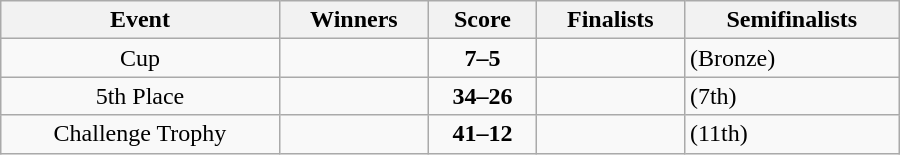<table class="wikitable" width=600 style="text-align: center">
<tr>
<th>Event</th>
<th>Winners</th>
<th>Score</th>
<th>Finalists</th>
<th>Semifinalists</th>
</tr>
<tr>
<td>Cup</td>
<td align=left><strong></strong></td>
<td><strong>7–5</strong></td>
<td align=left></td>
<td align=left> (Bronze)<br></td>
</tr>
<tr>
<td>5th Place</td>
<td align=left><strong></strong></td>
<td><strong>34–26</strong></td>
<td align=left></td>
<td align=left> (7th)<br></td>
</tr>
<tr>
<td>Challenge Trophy</td>
<td align=left><strong></strong></td>
<td><strong>41–12</strong></td>
<td align=left></td>
<td align=left> (11th)<br></td>
</tr>
</table>
